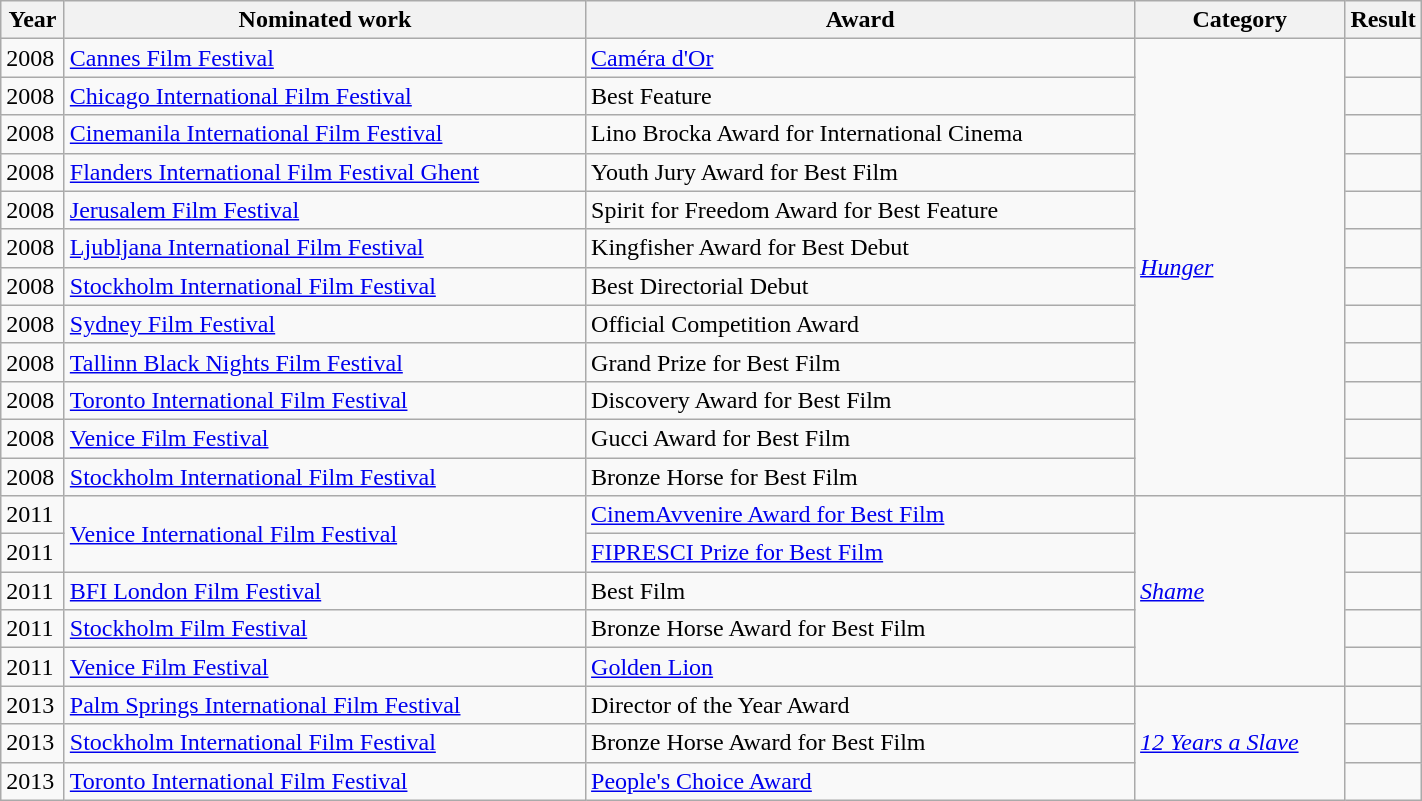<table class="wikitable sortable" width = 75%>
<tr>
<th width=35px>Year</th>
<th>Nominated work</th>
<th>Award</th>
<th>Category</th>
<th width=40px>Result</th>
</tr>
<tr>
<td>2008</td>
<td><a href='#'>Cannes Film Festival</a></td>
<td><a href='#'>Caméra d'Or</a></td>
<td rowspan="12"><em><a href='#'>Hunger</a></em></td>
<td></td>
</tr>
<tr>
<td>2008</td>
<td><a href='#'>Chicago International Film Festival</a></td>
<td>Best Feature</td>
<td></td>
</tr>
<tr>
<td>2008</td>
<td><a href='#'>Cinemanila International Film Festival</a></td>
<td>Lino Brocka Award for International Cinema</td>
<td></td>
</tr>
<tr>
<td>2008</td>
<td><a href='#'>Flanders International Film Festival Ghent</a></td>
<td>Youth Jury Award for Best Film</td>
<td></td>
</tr>
<tr>
<td>2008</td>
<td><a href='#'>Jerusalem Film Festival</a></td>
<td>Spirit for Freedom Award for Best Feature</td>
<td></td>
</tr>
<tr>
<td>2008</td>
<td><a href='#'>Ljubljana International Film Festival</a></td>
<td>Kingfisher Award for Best Debut</td>
<td></td>
</tr>
<tr>
<td>2008</td>
<td><a href='#'>Stockholm International Film Festival</a></td>
<td>Best Directorial Debut</td>
<td></td>
</tr>
<tr>
<td>2008</td>
<td><a href='#'>Sydney Film Festival</a></td>
<td>Official Competition Award</td>
<td></td>
</tr>
<tr>
<td>2008</td>
<td><a href='#'>Tallinn Black Nights Film Festival</a></td>
<td>Grand Prize for Best Film</td>
<td></td>
</tr>
<tr>
<td>2008</td>
<td><a href='#'>Toronto International Film Festival</a></td>
<td>Discovery Award for Best Film</td>
<td></td>
</tr>
<tr>
<td>2008</td>
<td><a href='#'>Venice Film Festival</a></td>
<td>Gucci Award for Best Film</td>
<td></td>
</tr>
<tr>
<td>2008</td>
<td><a href='#'>Stockholm International Film Festival</a></td>
<td>Bronze Horse for Best Film</td>
<td></td>
</tr>
<tr>
<td>2011</td>
<td rowspan="2"><a href='#'>Venice International Film Festival</a></td>
<td><a href='#'>CinemAvvenire Award for Best Film</a></td>
<td rowspan="5"><em><a href='#'>Shame</a></em></td>
<td></td>
</tr>
<tr>
<td>2011</td>
<td><a href='#'>FIPRESCI Prize for Best Film</a></td>
<td></td>
</tr>
<tr>
<td>2011</td>
<td><a href='#'>BFI London Film Festival</a></td>
<td>Best Film</td>
<td></td>
</tr>
<tr>
<td>2011</td>
<td><a href='#'>Stockholm Film Festival</a></td>
<td>Bronze Horse Award for Best Film</td>
<td></td>
</tr>
<tr>
<td>2011</td>
<td><a href='#'>Venice Film Festival</a></td>
<td><a href='#'>Golden Lion</a></td>
<td></td>
</tr>
<tr>
<td>2013</td>
<td><a href='#'>Palm Springs International Film Festival</a></td>
<td>Director of the Year Award</td>
<td rowspan="3"><em><a href='#'>12 Years a Slave</a></em></td>
<td></td>
</tr>
<tr>
<td>2013</td>
<td><a href='#'>Stockholm International Film Festival</a></td>
<td>Bronze Horse Award for Best Film</td>
<td></td>
</tr>
<tr>
<td>2013</td>
<td><a href='#'>Toronto International Film Festival</a></td>
<td><a href='#'>People's Choice Award</a></td>
<td></td>
</tr>
</table>
